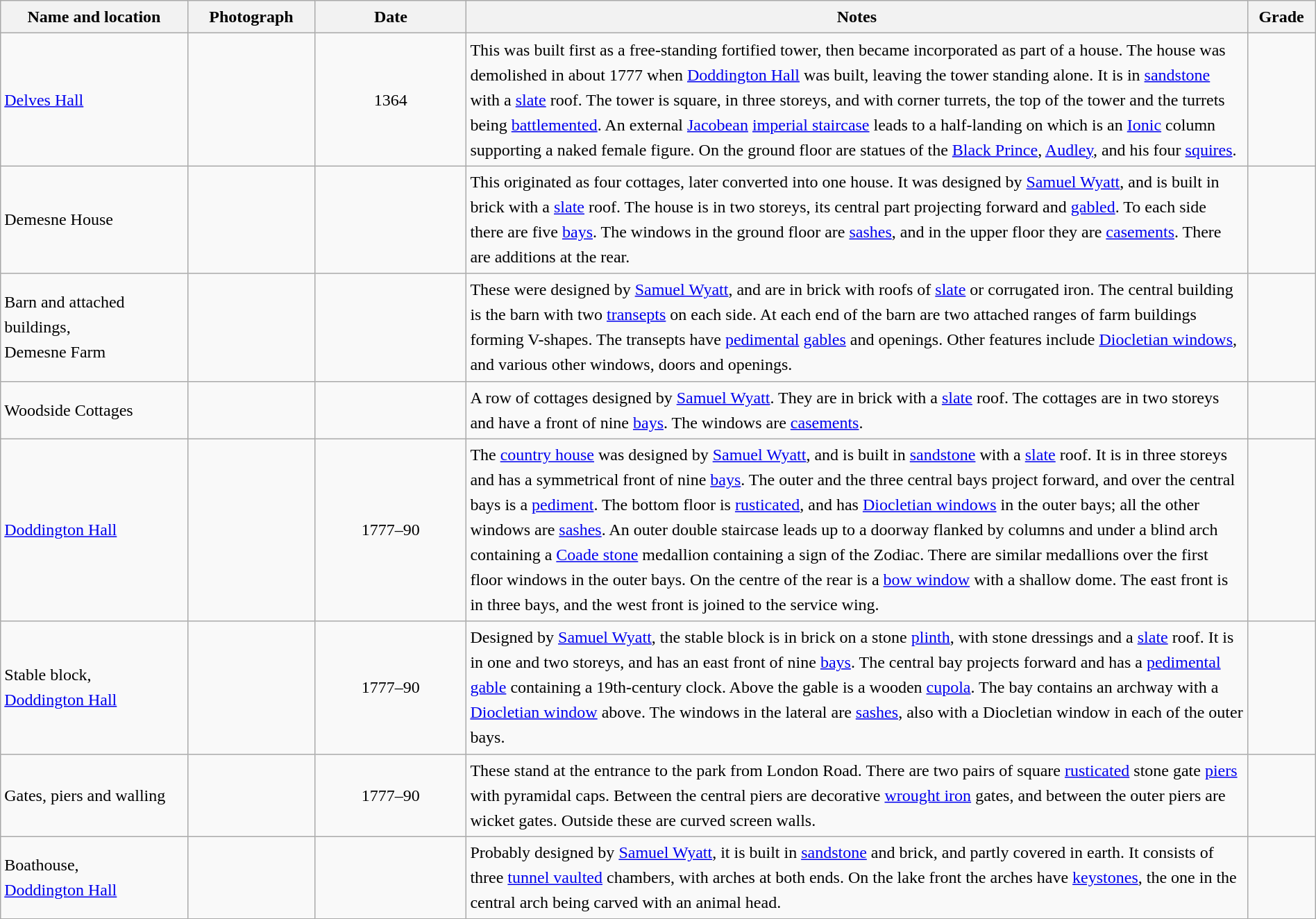<table class="wikitable sortable plainrowheaders" style="width:100%;border:0px;text-align:left;line-height:150%;">
<tr>
<th scope="col"  style="width:150px">Name and location</th>
<th scope="col"  style="width:100px" class="unsortable">Photograph</th>
<th scope="col"  style="width:120px">Date</th>
<th scope="col"  style="width:650px" class="unsortable">Notes</th>
<th scope="col"  style="width:50px">Grade</th>
</tr>
<tr>
<td><a href='#'>Delves Hall</a><br><small></small></td>
<td></td>
<td align="center">1364</td>
<td>This was built first as a free-standing fortified tower, then became incorporated as part of a house.  The house was demolished in about 1777 when <a href='#'>Doddington Hall</a> was built, leaving the tower standing alone.  It is in <a href='#'>sandstone</a> with a <a href='#'>slate</a> roof.  The tower is square, in three storeys, and with corner turrets, the top of the tower and the turrets being <a href='#'>battlemented</a>.  An external <a href='#'>Jacobean</a> <a href='#'>imperial staircase</a> leads to a half-landing on which is an <a href='#'>Ionic</a> column supporting a naked female figure.  On the ground floor are statues of the <a href='#'>Black Prince</a>, <a href='#'>Audley</a>, and his four <a href='#'>squires</a>.</td>
<td align="center" ></td>
</tr>
<tr>
<td>Demesne House<br><small></small></td>
<td></td>
<td align="center"></td>
<td>This originated as four cottages, later converted into one house.  It was designed by <a href='#'>Samuel Wyatt</a>, and is built in brick with a <a href='#'>slate</a> roof.  The house is in two storeys, its central part projecting forward and <a href='#'>gabled</a>.  To each side there are five <a href='#'>bays</a>.  The windows in the ground floor are <a href='#'>sashes</a>, and in the upper floor they are <a href='#'>casements</a>.  There are additions at the rear.</td>
<td align="center" ></td>
</tr>
<tr>
<td>Barn and attached buildings,<br>Demesne Farm<br><small></small></td>
<td></td>
<td align="center"></td>
<td>These were designed by <a href='#'>Samuel Wyatt</a>, and are in brick with roofs of <a href='#'>slate</a> or corrugated iron.  The central building is the barn with two <a href='#'>transepts</a> on each side.  At each end of the barn are two attached ranges of farm buildings forming V-shapes.  The transepts have <a href='#'>pedimental</a> <a href='#'>gables</a> and openings.  Other features include <a href='#'>Diocletian windows</a>, and various other windows, doors and openings.</td>
<td align="center" ></td>
</tr>
<tr>
<td>Woodside Cottages<br><small></small></td>
<td></td>
<td align="center"></td>
<td>A row of cottages designed by <a href='#'>Samuel Wyatt</a>.  They are in brick with a <a href='#'>slate</a> roof.  The cottages are in two storeys and have a front of nine <a href='#'>bays</a>.  The windows are <a href='#'>casements</a>.</td>
<td align="center" ></td>
</tr>
<tr>
<td><a href='#'>Doddington Hall</a><br><small></small></td>
<td></td>
<td align="center">1777–90</td>
<td>The <a href='#'>country house</a> was designed by <a href='#'>Samuel Wyatt</a>, and is built in <a href='#'>sandstone</a> with a <a href='#'>slate</a> roof.  It is in three storeys and has a symmetrical front of nine <a href='#'>bays</a>.  The outer and the three central bays project forward, and over the central bays is a <a href='#'>pediment</a>.  The bottom floor is <a href='#'>rusticated</a>, and has <a href='#'>Diocletian windows</a> in the outer bays; all the other windows are <a href='#'>sashes</a>.  An outer double staircase leads up to a doorway flanked by columns and under a blind arch containing a <a href='#'>Coade stone</a> medallion containing a sign of the Zodiac.  There are similar medallions over the first floor windows in the outer bays.  On the centre of the rear is a <a href='#'>bow window</a> with a shallow dome.  The east front is in three bays, and the west front is joined to the service wing.</td>
<td align="center" ></td>
</tr>
<tr>
<td>Stable block,<br><a href='#'>Doddington Hall</a><br><small></small></td>
<td></td>
<td align="center">1777–90</td>
<td>Designed by <a href='#'>Samuel Wyatt</a>, the stable block is in brick on a stone <a href='#'>plinth</a>, with stone dressings and a <a href='#'>slate</a> roof.  It is in one and two storeys, and has an east front of nine <a href='#'>bays</a>.  The central bay projects forward and has a <a href='#'>pedimental</a> <a href='#'>gable</a> containing a 19th-century clock.  Above the gable is a wooden <a href='#'>cupola</a>.  The bay contains an archway with a <a href='#'>Diocletian window</a> above.  The windows in the lateral are <a href='#'>sashes</a>, also with a Diocletian window in each of the outer bays.</td>
<td align="center" ></td>
</tr>
<tr>
<td>Gates, piers and walling<br><small></small></td>
<td></td>
<td align="center">1777–90</td>
<td>These stand at the entrance to the park from London Road.  There are two pairs of square <a href='#'>rusticated</a> stone gate <a href='#'>piers</a> with pyramidal caps.  Between the central piers are decorative <a href='#'>wrought iron</a> gates, and between the outer piers are wicket gates.  Outside these are curved screen walls.</td>
<td align="center" ></td>
</tr>
<tr>
<td>Boathouse,<br><a href='#'>Doddington Hall</a><br><small></small></td>
<td></td>
<td align="center"></td>
<td>Probably designed by <a href='#'>Samuel Wyatt</a>, it is built in <a href='#'>sandstone</a> and brick, and partly covered in earth.  It consists of three <a href='#'>tunnel vaulted</a> chambers, with arches at both ends.  On the lake front the arches have <a href='#'>keystones</a>, the one in the central arch being carved with an animal head.</td>
<td align="center" ></td>
</tr>
<tr>
</tr>
</table>
